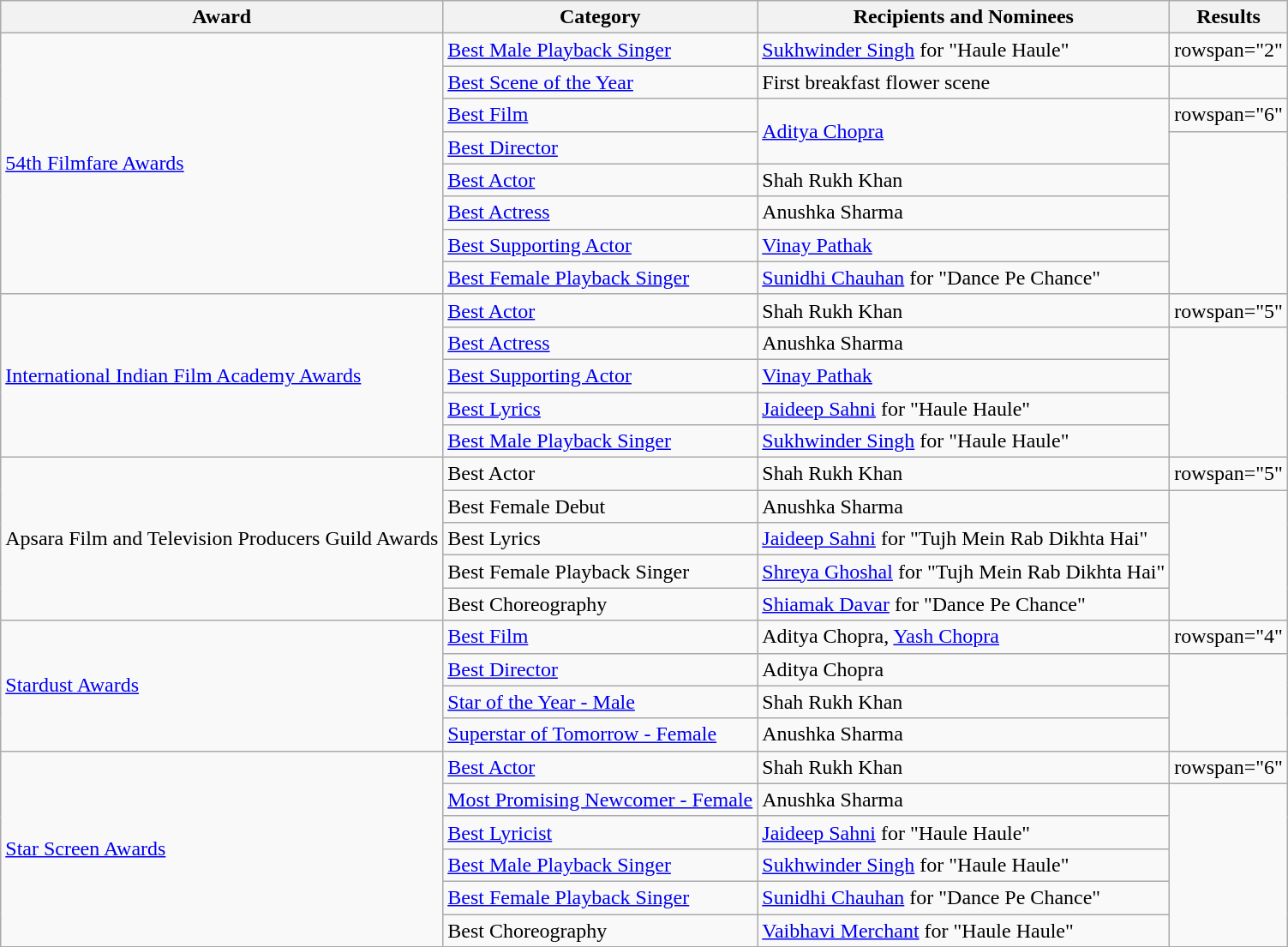<table class="wikitable plainrowheaders sortable">
<tr>
<th>Award</th>
<th>Category</th>
<th>Recipients and Nominees</th>
<th>Results</th>
</tr>
<tr>
<td rowspan="8"><a href='#'>54th Filmfare Awards</a></td>
<td><a href='#'>Best Male Playback Singer</a></td>
<td><a href='#'>Sukhwinder Singh</a> for "Haule Haule"</td>
<td>rowspan="2" </td>
</tr>
<tr>
<td><a href='#'>Best Scene of the Year</a></td>
<td>First breakfast flower scene</td>
</tr>
<tr>
<td><a href='#'>Best Film</a></td>
<td rowspan="2"><a href='#'>Aditya Chopra</a></td>
<td>rowspan="6" </td>
</tr>
<tr>
<td><a href='#'>Best Director</a></td>
</tr>
<tr>
<td><a href='#'>Best Actor</a></td>
<td>Shah Rukh Khan</td>
</tr>
<tr>
<td><a href='#'>Best Actress</a></td>
<td>Anushka Sharma</td>
</tr>
<tr>
<td><a href='#'>Best Supporting Actor</a></td>
<td><a href='#'>Vinay Pathak</a></td>
</tr>
<tr>
<td><a href='#'>Best Female Playback Singer</a></td>
<td><a href='#'>Sunidhi Chauhan</a> for "Dance Pe Chance"</td>
</tr>
<tr>
<td rowspan="5"><a href='#'>International Indian Film Academy Awards</a></td>
<td><a href='#'>Best Actor</a></td>
<td>Shah Rukh Khan</td>
<td>rowspan="5" </td>
</tr>
<tr>
<td><a href='#'>Best Actress</a></td>
<td>Anushka Sharma</td>
</tr>
<tr>
<td><a href='#'>Best Supporting Actor</a></td>
<td><a href='#'>Vinay Pathak</a></td>
</tr>
<tr>
<td><a href='#'>Best Lyrics</a></td>
<td><a href='#'>Jaideep Sahni</a> for "Haule Haule"</td>
</tr>
<tr>
<td><a href='#'>Best Male Playback Singer</a></td>
<td><a href='#'>Sukhwinder Singh</a> for "Haule Haule"</td>
</tr>
<tr>
<td rowspan="5">Apsara Film and Television Producers Guild Awards</td>
<td>Best Actor</td>
<td>Shah Rukh Khan</td>
<td>rowspan="5" </td>
</tr>
<tr>
<td>Best Female Debut</td>
<td>Anushka Sharma</td>
</tr>
<tr>
<td>Best Lyrics</td>
<td><a href='#'>Jaideep Sahni</a> for "Tujh Mein Rab Dikhta Hai"</td>
</tr>
<tr>
<td>Best Female Playback Singer</td>
<td><a href='#'>Shreya Ghoshal</a> for "Tujh Mein Rab Dikhta Hai"</td>
</tr>
<tr>
<td>Best Choreography</td>
<td><a href='#'>Shiamak Davar</a> for "Dance Pe Chance"</td>
</tr>
<tr>
<td rowspan="4"><a href='#'>Stardust Awards</a></td>
<td><a href='#'>Best Film</a></td>
<td>Aditya Chopra, <a href='#'>Yash Chopra</a></td>
<td>rowspan="4" </td>
</tr>
<tr>
<td><a href='#'>Best Director</a></td>
<td>Aditya Chopra</td>
</tr>
<tr>
<td><a href='#'>Star of the Year - Male</a></td>
<td>Shah Rukh Khan</td>
</tr>
<tr>
<td><a href='#'>Superstar of Tomorrow - Female</a></td>
<td>Anushka Sharma</td>
</tr>
<tr>
<td rowspan="6"><a href='#'>Star Screen Awards</a></td>
<td><a href='#'>Best Actor</a></td>
<td>Shah Rukh Khan</td>
<td>rowspan="6" </td>
</tr>
<tr>
<td><a href='#'>Most Promising Newcomer - Female</a></td>
<td>Anushka Sharma</td>
</tr>
<tr>
<td><a href='#'>Best Lyricist</a></td>
<td><a href='#'>Jaideep Sahni</a> for "Haule Haule"</td>
</tr>
<tr>
<td><a href='#'>Best Male Playback Singer</a></td>
<td><a href='#'>Sukhwinder Singh</a> for "Haule Haule"</td>
</tr>
<tr>
<td><a href='#'>Best Female Playback Singer</a></td>
<td><a href='#'>Sunidhi Chauhan</a> for "Dance Pe Chance"</td>
</tr>
<tr>
<td>Best Choreography</td>
<td><a href='#'>Vaibhavi Merchant</a> for "Haule Haule"</td>
</tr>
</table>
